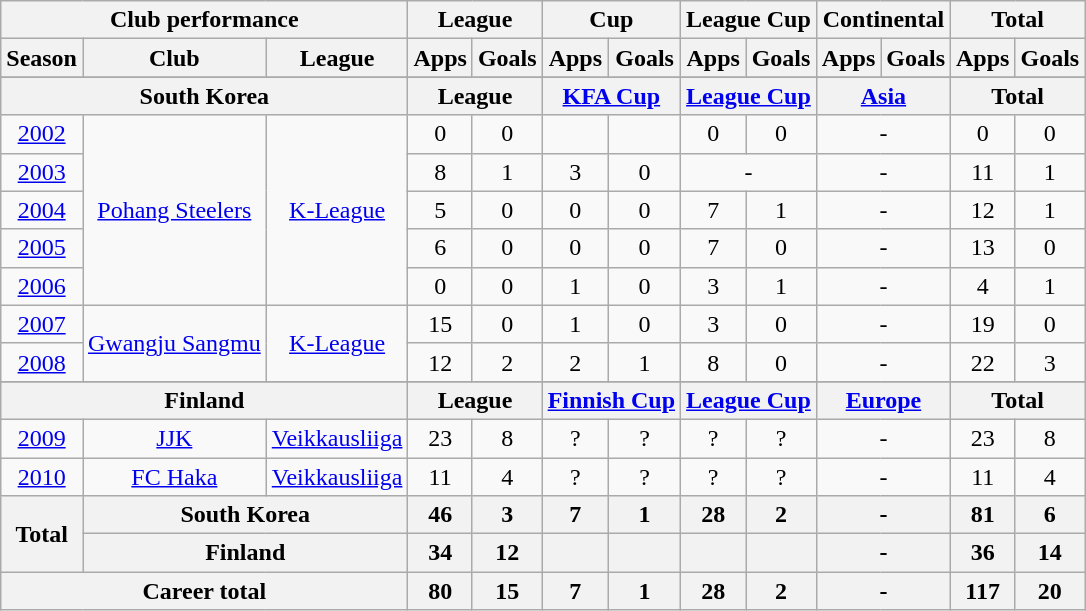<table class="wikitable" style="text-align:center">
<tr>
<th colspan=3>Club performance</th>
<th colspan=2>League</th>
<th colspan=2>Cup</th>
<th colspan=2>League Cup</th>
<th colspan=2>Continental</th>
<th colspan=2>Total</th>
</tr>
<tr>
<th>Season</th>
<th>Club</th>
<th>League</th>
<th>Apps</th>
<th>Goals</th>
<th>Apps</th>
<th>Goals</th>
<th>Apps</th>
<th>Goals</th>
<th>Apps</th>
<th>Goals</th>
<th>Apps</th>
<th>Goals</th>
</tr>
<tr>
</tr>
<tr>
<th colspan=3>South Korea</th>
<th colspan=2>League</th>
<th colspan=2><a href='#'>KFA Cup</a></th>
<th colspan=2><a href='#'>League Cup</a></th>
<th colspan=2><a href='#'>Asia</a></th>
<th colspan=2>Total</th>
</tr>
<tr>
<td><a href='#'>2002</a></td>
<td rowspan="5"><a href='#'>Pohang Steelers</a></td>
<td rowspan="5"><a href='#'>K-League</a></td>
<td>0</td>
<td>0</td>
<td></td>
<td></td>
<td>0</td>
<td>0</td>
<td colspan="2">-</td>
<td>0</td>
<td>0</td>
</tr>
<tr>
<td><a href='#'>2003</a></td>
<td>8</td>
<td>1</td>
<td>3</td>
<td>0</td>
<td colspan="2">-</td>
<td colspan="2">-</td>
<td>11</td>
<td>1</td>
</tr>
<tr>
<td><a href='#'>2004</a></td>
<td>5</td>
<td>0</td>
<td>0</td>
<td>0</td>
<td>7</td>
<td>1</td>
<td colspan="2">-</td>
<td>12</td>
<td>1</td>
</tr>
<tr>
<td><a href='#'>2005</a></td>
<td>6</td>
<td>0</td>
<td>0</td>
<td>0</td>
<td>7</td>
<td>0</td>
<td colspan="2">-</td>
<td>13</td>
<td>0</td>
</tr>
<tr>
<td><a href='#'>2006</a></td>
<td>0</td>
<td>0</td>
<td>1</td>
<td>0</td>
<td>3</td>
<td>1</td>
<td colspan="2">-</td>
<td>4</td>
<td>1</td>
</tr>
<tr>
<td><a href='#'>2007</a></td>
<td rowspan="2"><a href='#'>Gwangju Sangmu</a></td>
<td rowspan="2"><a href='#'>K-League</a></td>
<td>15</td>
<td>0</td>
<td>1</td>
<td>0</td>
<td>3</td>
<td>0</td>
<td colspan="2">-</td>
<td>19</td>
<td>0</td>
</tr>
<tr>
<td><a href='#'>2008</a></td>
<td>12</td>
<td>2</td>
<td>2</td>
<td>1</td>
<td>8</td>
<td>0</td>
<td colspan="2">-</td>
<td>22</td>
<td>3</td>
</tr>
<tr>
</tr>
<tr>
<th colspan=3>Finland</th>
<th colspan=2>League</th>
<th colspan=2><a href='#'>Finnish Cup</a></th>
<th colspan=2><a href='#'>League Cup</a></th>
<th colspan=2><a href='#'>Europe</a></th>
<th colspan=2>Total</th>
</tr>
<tr>
<td><a href='#'>2009</a></td>
<td><a href='#'>JJK</a></td>
<td><a href='#'>Veikkausliiga</a></td>
<td>23</td>
<td>8</td>
<td>?</td>
<td>?</td>
<td>?</td>
<td>?</td>
<td colspan="2">-</td>
<td>23</td>
<td>8</td>
</tr>
<tr>
<td><a href='#'>2010</a></td>
<td><a href='#'>FC Haka</a></td>
<td><a href='#'>Veikkausliiga</a></td>
<td>11</td>
<td>4</td>
<td>?</td>
<td>?</td>
<td>?</td>
<td>?</td>
<td colspan="2">-</td>
<td>11</td>
<td>4</td>
</tr>
<tr>
<th rowspan=2>Total</th>
<th colspan=2>South Korea</th>
<th><strong>46</strong></th>
<th><strong>3</strong></th>
<th><strong>7</strong></th>
<th><strong>1</strong></th>
<th><strong>28</strong></th>
<th><strong>2</strong></th>
<th colspan="2">-</th>
<th><strong>81</strong></th>
<th><strong>6</strong></th>
</tr>
<tr>
<th colspan=2>Finland</th>
<th><strong>34</strong></th>
<th><strong>12</strong></th>
<th><strong> </strong></th>
<th><strong> </strong></th>
<th><strong> </strong></th>
<th><strong> </strong></th>
<th colspan="2">-</th>
<th><strong>36</strong></th>
<th><strong>14</strong></th>
</tr>
<tr>
<th colspan=3>Career total</th>
<th><strong>80</strong></th>
<th><strong>15</strong></th>
<th><strong>7</strong></th>
<th><strong>1</strong></th>
<th><strong>28</strong></th>
<th><strong>2</strong></th>
<th colspan="2">-</th>
<th><strong>117</strong></th>
<th><strong>20</strong></th>
</tr>
</table>
